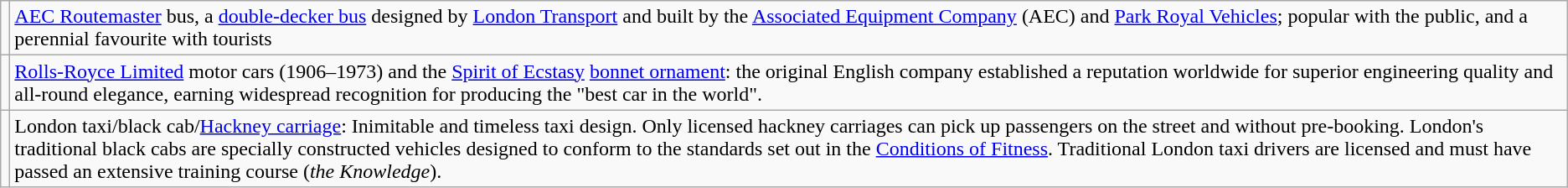<table class="wikitable">
<tr>
<td></td>
<td><a href='#'>AEC Routemaster</a> bus, a <a href='#'>double-decker bus</a> designed by <a href='#'>London Transport</a> and built by the <a href='#'>Associated Equipment Company</a> (AEC) and <a href='#'>Park Royal Vehicles</a>; popular with the public, and a perennial favourite with tourists</td>
</tr>
<tr>
<td></td>
<td><a href='#'>Rolls-Royce Limited</a> motor cars (1906–1973) and the <a href='#'>Spirit of Ecstasy</a> <a href='#'>bonnet ornament</a>: the original English company established a reputation worldwide for superior engineering quality and all-round elegance, earning widespread recognition for producing the "best car in the world".</td>
</tr>
<tr>
<td></td>
<td>London taxi/black cab/<a href='#'>Hackney carriage</a>: Inimitable and timeless taxi design. Only licensed hackney carriages can pick up passengers on the street and without pre-booking. London's traditional black cabs are specially constructed vehicles designed to conform to the standards set out in the <a href='#'>Conditions of Fitness</a>. Traditional London taxi drivers are licensed and must have passed an extensive training course (<em>the Knowledge</em>).</td>
</tr>
</table>
